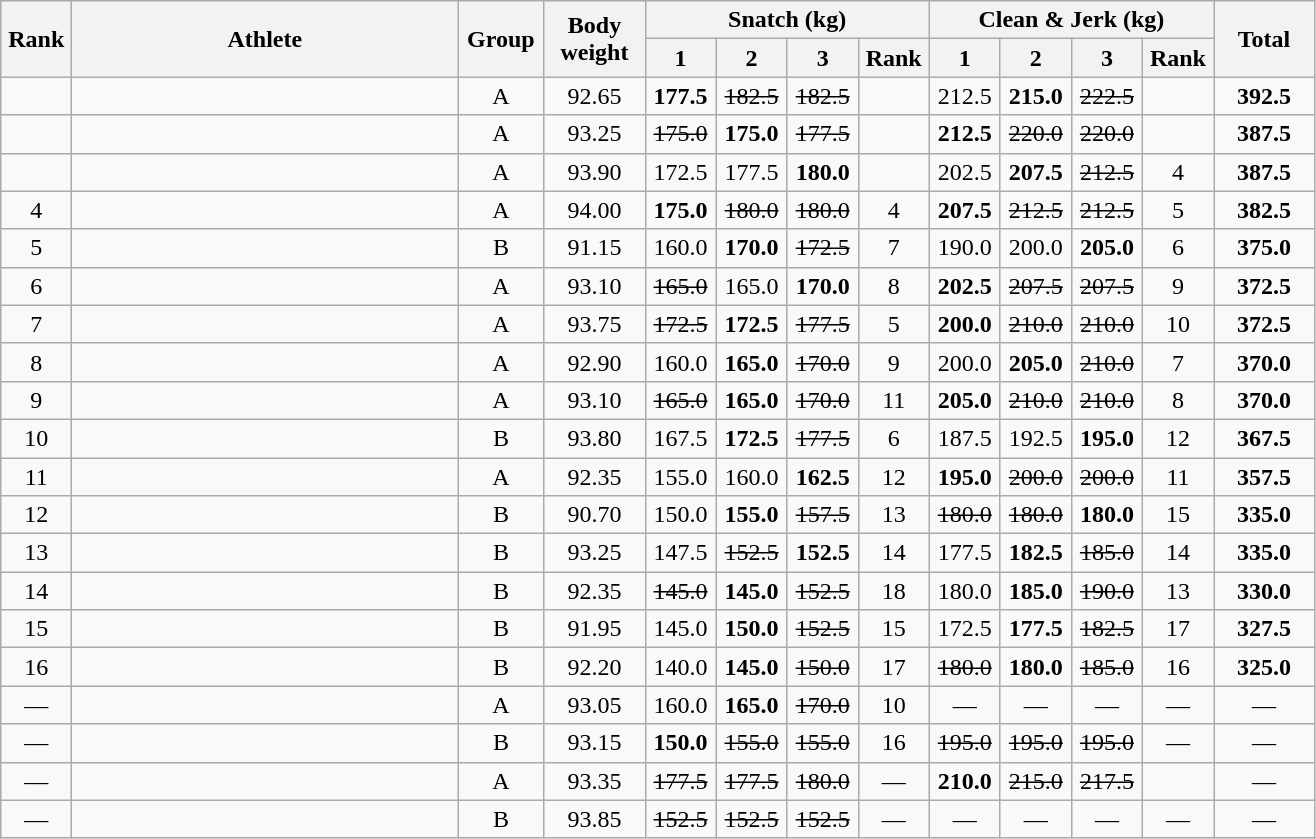<table class = "wikitable" style="text-align:center;">
<tr>
<th rowspan=2 width=40>Rank</th>
<th rowspan=2 width=250>Athlete</th>
<th rowspan=2 width=50>Group</th>
<th rowspan=2 width=60>Body weight</th>
<th colspan=4>Snatch (kg)</th>
<th colspan=4>Clean & Jerk (kg)</th>
<th rowspan=2 width=60>Total</th>
</tr>
<tr>
<th width=40>1</th>
<th width=40>2</th>
<th width=40>3</th>
<th width=40>Rank</th>
<th width=40>1</th>
<th width=40>2</th>
<th width=40>3</th>
<th width=40>Rank</th>
</tr>
<tr>
<td></td>
<td align=left></td>
<td>A</td>
<td>92.65</td>
<td><strong>177.5</strong></td>
<td><s>182.5 </s></td>
<td><s>182.5 </s></td>
<td></td>
<td>212.5</td>
<td><strong>215.0</strong></td>
<td><s>222.5 </s></td>
<td></td>
<td><strong>392.5</strong></td>
</tr>
<tr>
<td></td>
<td align=left></td>
<td>A</td>
<td>93.25</td>
<td><s>175.0 </s></td>
<td><strong>175.0</strong></td>
<td><s>177.5 </s></td>
<td></td>
<td><strong>212.5</strong></td>
<td><s>220.0 </s></td>
<td><s>220.0 </s></td>
<td></td>
<td><strong>387.5</strong></td>
</tr>
<tr>
<td></td>
<td align=left></td>
<td>A</td>
<td>93.90</td>
<td>172.5</td>
<td>177.5</td>
<td><strong>180.0</strong></td>
<td></td>
<td>202.5</td>
<td><strong>207.5</strong></td>
<td><s>212.5 </s></td>
<td>4</td>
<td><strong>387.5</strong></td>
</tr>
<tr>
<td>4</td>
<td align=left></td>
<td>A</td>
<td>94.00</td>
<td><strong>175.0</strong></td>
<td><s>180.0 </s></td>
<td><s>180.0 </s></td>
<td>4</td>
<td><strong>207.5</strong></td>
<td><s>212.5 </s></td>
<td><s>212.5 </s></td>
<td>5</td>
<td><strong>382.5</strong></td>
</tr>
<tr>
<td>5</td>
<td align=left></td>
<td>B</td>
<td>91.15</td>
<td>160.0</td>
<td><strong>170.0</strong></td>
<td><s>172.5 </s></td>
<td>7</td>
<td>190.0</td>
<td>200.0</td>
<td><strong>205.0</strong></td>
<td>6</td>
<td><strong>375.0</strong></td>
</tr>
<tr>
<td>6</td>
<td align=left></td>
<td>A</td>
<td>93.10</td>
<td><s>165.0 </s></td>
<td>165.0</td>
<td><strong>170.0</strong></td>
<td>8</td>
<td><strong>202.5</strong></td>
<td><s>207.5 </s></td>
<td><s>207.5 </s></td>
<td>9</td>
<td><strong>372.5</strong></td>
</tr>
<tr>
<td>7</td>
<td align=left></td>
<td>A</td>
<td>93.75</td>
<td><s>172.5 </s></td>
<td><strong>172.5</strong></td>
<td><s>177.5 </s></td>
<td>5</td>
<td><strong>200.0</strong></td>
<td><s>210.0 </s></td>
<td><s>210.0 </s></td>
<td>10</td>
<td><strong>372.5</strong></td>
</tr>
<tr>
<td>8</td>
<td align=left></td>
<td>A</td>
<td>92.90</td>
<td>160.0</td>
<td><strong>165.0</strong></td>
<td><s>170.0 </s></td>
<td>9</td>
<td>200.0</td>
<td><strong>205.0</strong></td>
<td><s>210.0 </s></td>
<td>7</td>
<td><strong>370.0</strong></td>
</tr>
<tr>
<td>9</td>
<td align=left></td>
<td>A</td>
<td>93.10</td>
<td><s>165.0 </s></td>
<td><strong>165.0</strong></td>
<td><s>170.0 </s></td>
<td>11</td>
<td><strong>205.0</strong></td>
<td><s>210.0 </s></td>
<td><s>210.0 </s></td>
<td>8</td>
<td><strong>370.0</strong></td>
</tr>
<tr>
<td>10</td>
<td align=left></td>
<td>B</td>
<td>93.80</td>
<td>167.5</td>
<td><strong>172.5</strong></td>
<td><s>177.5 </s></td>
<td>6</td>
<td>187.5</td>
<td>192.5</td>
<td><strong>195.0</strong></td>
<td>12</td>
<td><strong>367.5</strong></td>
</tr>
<tr>
<td>11</td>
<td align=left></td>
<td>A</td>
<td>92.35</td>
<td>155.0</td>
<td>160.0</td>
<td><strong>162.5</strong></td>
<td>12</td>
<td><strong>195.0</strong></td>
<td><s>200.0 </s></td>
<td><s>200.0 </s></td>
<td>11</td>
<td><strong>357.5</strong></td>
</tr>
<tr>
<td>12</td>
<td align=left></td>
<td>B</td>
<td>90.70</td>
<td>150.0</td>
<td><strong>155.0</strong></td>
<td><s>157.5 </s></td>
<td>13</td>
<td><s>180.0 </s></td>
<td><s>180.0 </s></td>
<td><strong>180.0</strong></td>
<td>15</td>
<td><strong>335.0</strong></td>
</tr>
<tr>
<td>13</td>
<td align=left></td>
<td>B</td>
<td>93.25</td>
<td>147.5</td>
<td><s>152.5 </s></td>
<td><strong>152.5</strong></td>
<td>14</td>
<td>177.5</td>
<td><strong>182.5</strong></td>
<td><s>185.0 </s></td>
<td>14</td>
<td><strong>335.0</strong></td>
</tr>
<tr>
<td>14</td>
<td align=left></td>
<td>B</td>
<td>92.35</td>
<td><s>145.0 </s></td>
<td><strong>145.0</strong></td>
<td><s>152.5 </s></td>
<td>18</td>
<td>180.0</td>
<td><strong>185.0</strong></td>
<td><s>190.0 </s></td>
<td>13</td>
<td><strong>330.0</strong></td>
</tr>
<tr>
<td>15</td>
<td align=left></td>
<td>B</td>
<td>91.95</td>
<td>145.0</td>
<td><strong>150.0</strong></td>
<td><s>152.5 </s></td>
<td>15</td>
<td>172.5</td>
<td><strong>177.5</strong></td>
<td><s>182.5 </s></td>
<td>17</td>
<td><strong>327.5</strong></td>
</tr>
<tr>
<td>16</td>
<td align=left></td>
<td>B</td>
<td>92.20</td>
<td>140.0</td>
<td><strong>145.0</strong></td>
<td><s>150.0 </s></td>
<td>17</td>
<td><s>180.0 </s></td>
<td><strong>180.0</strong></td>
<td><s>185.0 </s></td>
<td>16</td>
<td><strong>325.0</strong></td>
</tr>
<tr>
<td>—</td>
<td align=left></td>
<td>A</td>
<td>93.05</td>
<td>160.0</td>
<td><strong>165.0</strong></td>
<td><s>170.0 </s></td>
<td>10</td>
<td>—</td>
<td>—</td>
<td>—</td>
<td>—</td>
<td>—</td>
</tr>
<tr>
<td>—</td>
<td align=left></td>
<td>B</td>
<td>93.15</td>
<td><strong>150.0</strong></td>
<td><s>155.0 </s></td>
<td><s>155.0 </s></td>
<td>16</td>
<td><s>195.0 </s></td>
<td><s>195.0 </s></td>
<td><s>195.0 </s></td>
<td>—</td>
<td>—</td>
</tr>
<tr>
<td>—</td>
<td align=left></td>
<td>A</td>
<td>93.35</td>
<td><s>177.5 </s></td>
<td><s>177.5 </s></td>
<td><s>180.0 </s></td>
<td>—</td>
<td><strong>210.0</strong></td>
<td><s>215.0 </s></td>
<td><s>217.5 </s></td>
<td></td>
<td>—</td>
</tr>
<tr>
<td>—</td>
<td align=left></td>
<td>B</td>
<td>93.85</td>
<td><s>152.5 </s></td>
<td><s>152.5 </s></td>
<td><s>152.5 </s></td>
<td>—</td>
<td>—</td>
<td>—</td>
<td>—</td>
<td>—</td>
<td>—</td>
</tr>
</table>
